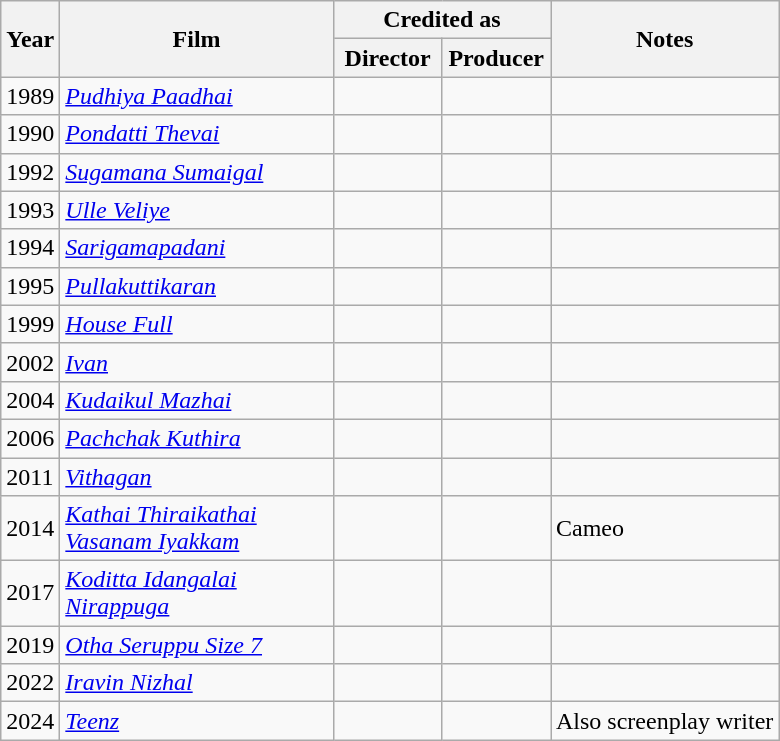<table class="wikitable sortable">
<tr>
<th rowspan="2" style="width:25px;" scope="col">Year</th>
<th rowspan="2" style="width:175px;" scope="col">Film</th>
<th colspan="2" scope="col">Credited as</th>
<th rowspan=2 class="unsortable" scope="col">Notes</th>
</tr>
<tr>
<th width=65 scope="col">Director</th>
<th width=65 scope="col">Producer</th>
</tr>
<tr>
<td>1989</td>
<td><em><a href='#'>Pudhiya Paadhai</a></em></td>
<td style="text-align:center;"></td>
<td></td>
<td></td>
</tr>
<tr>
<td>1990</td>
<td><em><a href='#'>Pondatti Thevai</a></em></td>
<td style="text-align:center;"></td>
<td></td>
<td></td>
</tr>
<tr>
<td>1992</td>
<td><em><a href='#'>Sugamana Sumaigal</a></em></td>
<td style="text-align:center;"></td>
<td style="text-align:center;"></td>
<td></td>
</tr>
<tr>
<td>1993</td>
<td><em><a href='#'>Ulle Veliye</a></em></td>
<td style="text-align:center;"></td>
<td style="text-align:center;"></td>
<td></td>
</tr>
<tr>
<td>1994</td>
<td><em><a href='#'>Sarigamapadani</a></em></td>
<td style="text-align:center;"></td>
<td style="text-align:center;"></td>
<td></td>
</tr>
<tr>
<td>1995</td>
<td><em><a href='#'>Pullakuttikaran</a></em></td>
<td style="text-align:center;"></td>
<td style="text-align:center;"></td>
<td></td>
</tr>
<tr>
<td>1999</td>
<td><em><a href='#'>House Full</a></em></td>
<td style="text-align:center;"></td>
<td style="text-align:center;"></td>
<td></td>
</tr>
<tr>
<td>2002</td>
<td><em><a href='#'>Ivan</a></em></td>
<td style="text-align:center;"></td>
<td style="text-align:center;"></td>
<td></td>
</tr>
<tr>
<td>2004</td>
<td><em><a href='#'>Kudaikul Mazhai</a></em></td>
<td style="text-align:center;"></td>
<td style="text-align:center;"></td>
<td></td>
</tr>
<tr>
<td>2006</td>
<td><em><a href='#'>Pachchak Kuthira</a></em></td>
<td style="text-align:center;"></td>
<td style="text-align:center;"></td>
<td></td>
</tr>
<tr>
<td>2011</td>
<td><em><a href='#'>Vithagan</a></em></td>
<td style="text-align:center;"></td>
<td style="text-align:center;"></td>
<td></td>
</tr>
<tr>
<td rowspan="1">2014</td>
<td><em><a href='#'>Kathai Thiraikathai Vasanam Iyakkam</a></em></td>
<td style="text-align:center;"></td>
<td style="text-align:center;"></td>
<td>Cameo</td>
</tr>
<tr>
<td>2017</td>
<td><em><a href='#'>Koditta Idangalai Nirappuga</a></em></td>
<td style="text-align:center;"></td>
<td style="text-align:center;"></td>
<td></td>
</tr>
<tr>
<td>2019</td>
<td><em><a href='#'>Otha Seruppu Size 7</a></em></td>
<td style="text-align:center;"></td>
<td style="text-align:center;"></td>
<td></td>
</tr>
<tr>
<td>2022</td>
<td><em><a href='#'>Iravin Nizhal</a></em></td>
<td style="text-align:center;"></td>
<td style="text-align:center;"></td>
<td></td>
</tr>
<tr>
<td>2024</td>
<td><em><a href='#'>Teenz</a></em></td>
<td style="text-align:center;"></td>
<td style="text-align:center;"></td>
<td>Also screenplay writer</td>
</tr>
</table>
